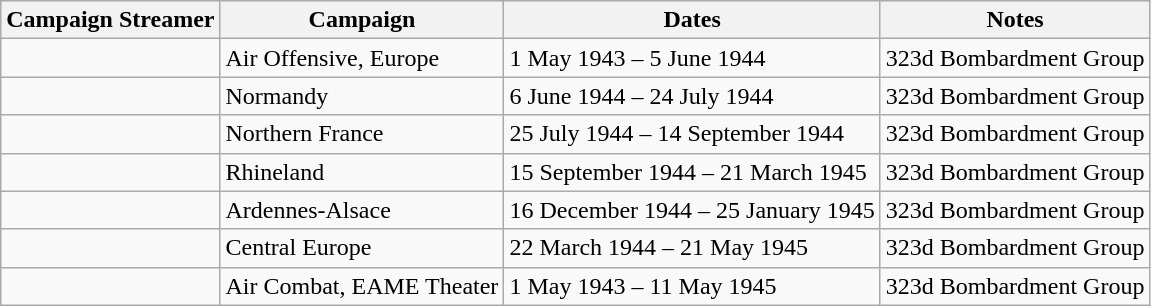<table class="wikitable">
<tr style="background:#efefef;">
<th>Campaign Streamer</th>
<th>Campaign</th>
<th>Dates</th>
<th>Notes</th>
</tr>
<tr>
<td></td>
<td>Air Offensive, Europe</td>
<td>1 May 1943 – 5 June 1944</td>
<td>323d Bombardment Group</td>
</tr>
<tr>
<td></td>
<td>Normandy</td>
<td>6 June 1944 – 24 July 1944</td>
<td>323d Bombardment Group</td>
</tr>
<tr>
<td></td>
<td>Northern France</td>
<td>25 July 1944 – 14 September 1944</td>
<td>323d Bombardment Group</td>
</tr>
<tr>
<td></td>
<td>Rhineland</td>
<td>15 September 1944 – 21 March 1945</td>
<td>323d Bombardment Group</td>
</tr>
<tr>
<td></td>
<td>Ardennes-Alsace</td>
<td>16 December 1944 – 25 January 1945</td>
<td>323d Bombardment Group</td>
</tr>
<tr>
<td></td>
<td>Central Europe</td>
<td>22 March 1944 – 21 May 1945</td>
<td>323d Bombardment Group</td>
</tr>
<tr>
<td></td>
<td>Air Combat, EAME Theater</td>
<td>1 May 1943 – 11 May 1945</td>
<td>323d Bombardment Group</td>
</tr>
</table>
